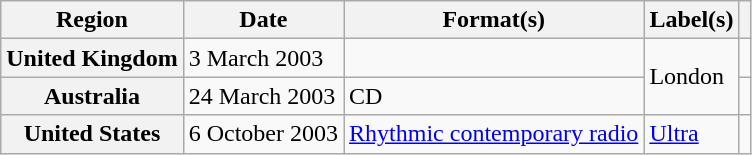<table class="wikitable plainrowheaders">
<tr>
<th scope="col">Region</th>
<th scope="col">Date</th>
<th scope="col">Format(s)</th>
<th scope="col">Label(s)</th>
<th scope="col"></th>
</tr>
<tr>
<th scope="row">United Kingdom</th>
<td>3 March 2003</td>
<td></td>
<td rowspan="2">London</td>
<td align="center"></td>
</tr>
<tr>
<th scope="row">Australia</th>
<td>24 March 2003</td>
<td>CD</td>
<td align="center"></td>
</tr>
<tr>
<th scope="row">United States</th>
<td>6 October 2003</td>
<td><a href='#'>Rhythmic contemporary radio</a></td>
<td><a href='#'>Ultra</a></td>
<td align="center"></td>
</tr>
</table>
